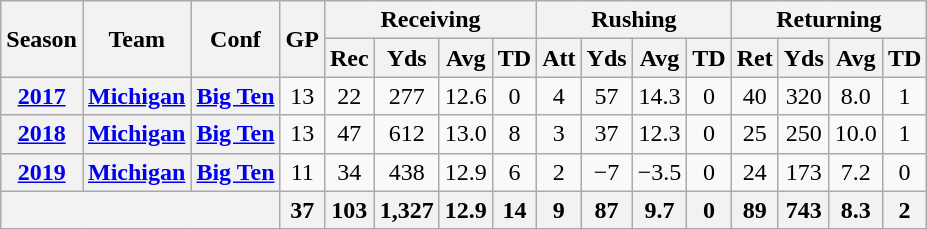<table class="wikitable" style="text-align:center;">
<tr>
<th rowspan="2">Season</th>
<th rowspan="2">Team</th>
<th rowspan="2">Conf</th>
<th rowspan="2">GP</th>
<th colspan="4">Receiving</th>
<th colspan="4">Rushing</th>
<th colspan="4">Returning</th>
</tr>
<tr>
<th>Rec</th>
<th>Yds</th>
<th>Avg</th>
<th>TD</th>
<th>Att</th>
<th>Yds</th>
<th>Avg</th>
<th>TD</th>
<th>Ret</th>
<th>Yds</th>
<th>Avg</th>
<th>TD</th>
</tr>
<tr>
<th><a href='#'>2017</a></th>
<th><a href='#'>Michigan</a></th>
<th><a href='#'>Big Ten</a></th>
<td>13</td>
<td>22</td>
<td>277</td>
<td>12.6</td>
<td>0</td>
<td>4</td>
<td>57</td>
<td>14.3</td>
<td>0</td>
<td>40</td>
<td>320</td>
<td>8.0</td>
<td>1</td>
</tr>
<tr>
<th><a href='#'>2018</a></th>
<th><a href='#'>Michigan</a></th>
<th><a href='#'>Big Ten</a></th>
<td>13</td>
<td>47</td>
<td>612</td>
<td>13.0</td>
<td>8</td>
<td>3</td>
<td>37</td>
<td>12.3</td>
<td>0</td>
<td>25</td>
<td>250</td>
<td>10.0</td>
<td>1</td>
</tr>
<tr>
<th><a href='#'>2019</a></th>
<th><a href='#'>Michigan</a></th>
<th><a href='#'>Big Ten</a></th>
<td>11</td>
<td>34</td>
<td>438</td>
<td>12.9</td>
<td>6</td>
<td>2</td>
<td>−7</td>
<td>−3.5</td>
<td>0</td>
<td>24</td>
<td>173</td>
<td>7.2</td>
<td>0</td>
</tr>
<tr>
<th colspan="3"></th>
<th>37</th>
<th>103</th>
<th>1,327</th>
<th>12.9</th>
<th>14</th>
<th>9</th>
<th>87</th>
<th>9.7</th>
<th>0</th>
<th>89</th>
<th>743</th>
<th>8.3</th>
<th>2</th>
</tr>
</table>
